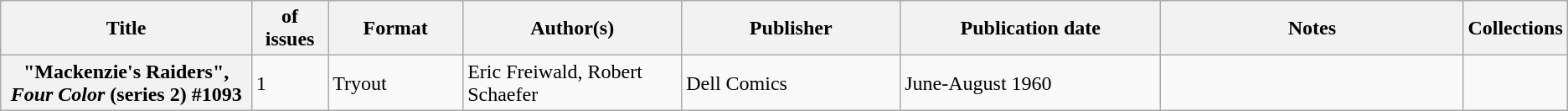<table class="wikitable">
<tr>
<th>Title</th>
<th style="width:40pt"> of issues</th>
<th style="width:75pt">Format</th>
<th style="width:125pt">Author(s)</th>
<th style="width:125pt">Publisher</th>
<th style="width:150pt">Publication date</th>
<th style="width:175pt">Notes</th>
<th>Collections</th>
</tr>
<tr>
<th>"Mackenzie's Raiders", <em>Four Color</em> (series 2) #1093</th>
<td>1</td>
<td>Tryout</td>
<td>Eric Freiwald, Robert Schaefer</td>
<td>Dell Comics</td>
<td>June-August 1960</td>
<td></td>
<td></td>
</tr>
</table>
